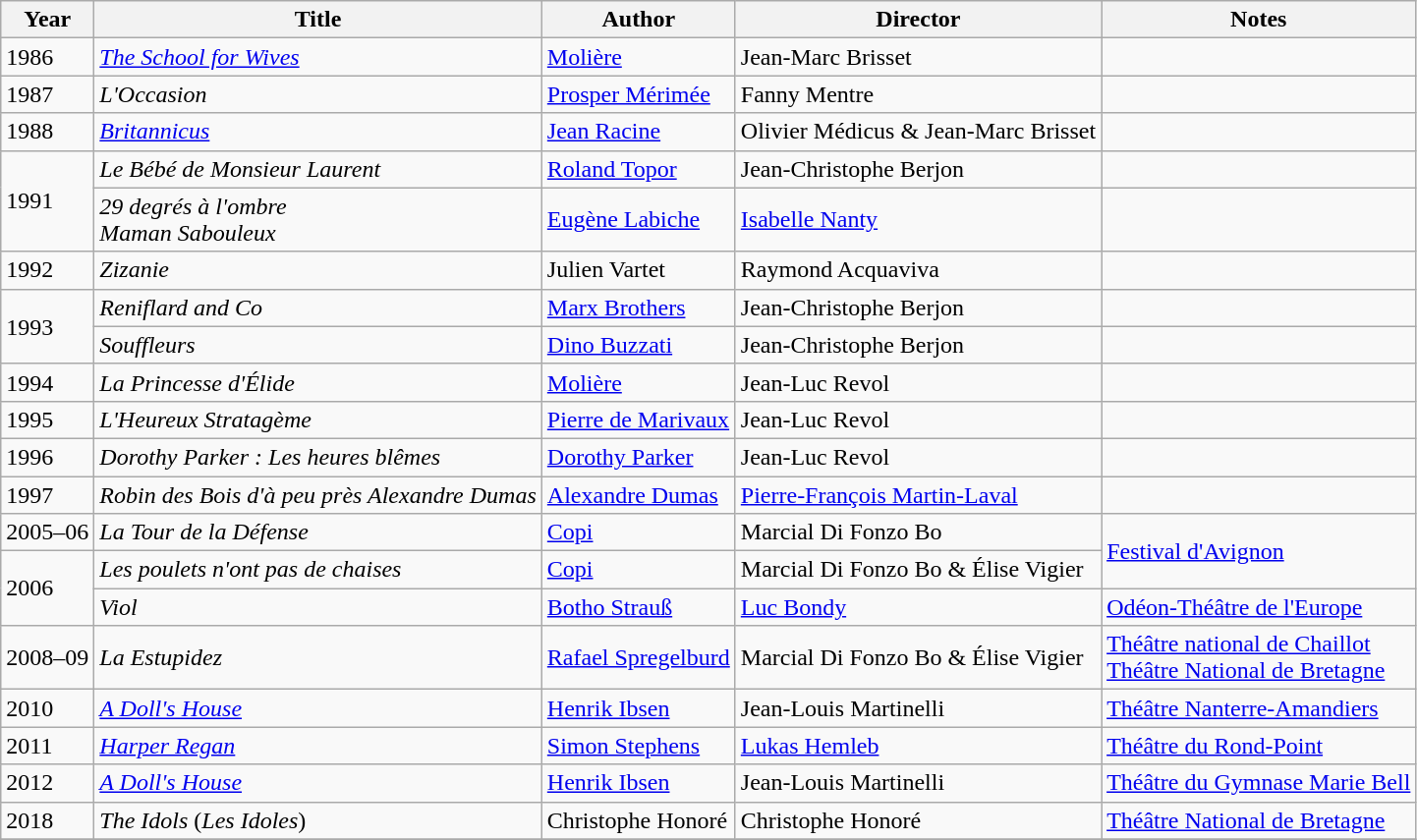<table class="wikitable">
<tr>
<th>Year</th>
<th>Title</th>
<th>Author</th>
<th>Director</th>
<th>Notes</th>
</tr>
<tr>
<td>1986</td>
<td><em><a href='#'>The School for Wives</a></em></td>
<td><a href='#'>Molière</a></td>
<td>Jean-Marc Brisset</td>
<td></td>
</tr>
<tr>
<td>1987</td>
<td><em>L'Occasion</em></td>
<td><a href='#'>Prosper Mérimée</a></td>
<td>Fanny Mentre</td>
<td></td>
</tr>
<tr>
<td>1988</td>
<td><em><a href='#'>Britannicus</a></em></td>
<td><a href='#'>Jean Racine</a></td>
<td>Olivier Médicus & Jean-Marc Brisset</td>
<td></td>
</tr>
<tr>
<td rowspan=2>1991</td>
<td><em>Le Bébé de Monsieur Laurent</em></td>
<td><a href='#'>Roland Topor</a></td>
<td>Jean-Christophe Berjon</td>
<td></td>
</tr>
<tr>
<td><em>29 degrés à l'ombre<br>Maman Sabouleux</em></td>
<td><a href='#'>Eugène Labiche</a></td>
<td><a href='#'>Isabelle Nanty</a></td>
<td></td>
</tr>
<tr>
<td>1992</td>
<td><em>Zizanie</em></td>
<td>Julien Vartet</td>
<td>Raymond Acquaviva</td>
<td></td>
</tr>
<tr>
<td rowspan=2>1993</td>
<td><em>Reniflard and Co</em></td>
<td><a href='#'>Marx Brothers</a></td>
<td>Jean-Christophe Berjon</td>
<td></td>
</tr>
<tr>
<td><em>Souffleurs</em></td>
<td><a href='#'>Dino Buzzati</a></td>
<td>Jean-Christophe Berjon</td>
<td></td>
</tr>
<tr>
<td>1994</td>
<td><em>La Princesse d'Élide</em></td>
<td><a href='#'>Molière</a></td>
<td>Jean-Luc Revol</td>
<td></td>
</tr>
<tr>
<td>1995</td>
<td><em>L'Heureux Stratagème</em></td>
<td><a href='#'>Pierre de Marivaux</a></td>
<td>Jean-Luc Revol</td>
<td></td>
</tr>
<tr>
<td>1996</td>
<td><em>Dorothy Parker : Les heures blêmes</em></td>
<td><a href='#'>Dorothy Parker</a></td>
<td>Jean-Luc Revol</td>
<td></td>
</tr>
<tr>
<td>1997</td>
<td><em>Robin des Bois d'à peu près Alexandre Dumas</em></td>
<td><a href='#'>Alexandre Dumas</a></td>
<td><a href='#'>Pierre-François Martin-Laval</a></td>
<td></td>
</tr>
<tr>
<td>2005–06</td>
<td><em>La Tour de la Défense</em></td>
<td><a href='#'>Copi</a></td>
<td>Marcial Di Fonzo Bo</td>
<td rowspan=2><a href='#'>Festival d'Avignon</a></td>
</tr>
<tr>
<td rowspan=2>2006</td>
<td><em>Les poulets n'ont pas de chaises</em></td>
<td><a href='#'>Copi</a></td>
<td>Marcial Di Fonzo Bo & Élise Vigier</td>
</tr>
<tr>
<td><em>Viol</em></td>
<td><a href='#'>Botho Strauß</a></td>
<td><a href='#'>Luc Bondy</a></td>
<td><a href='#'>Odéon-Théâtre de l'Europe</a></td>
</tr>
<tr>
<td>2008–09</td>
<td><em>La Estupidez</em></td>
<td><a href='#'>Rafael Spregelburd</a></td>
<td>Marcial Di Fonzo Bo & Élise Vigier</td>
<td><a href='#'>Théâtre national de Chaillot</a><br><a href='#'>Théâtre National de Bretagne</a></td>
</tr>
<tr>
<td>2010</td>
<td><em><a href='#'>A Doll's House</a></em></td>
<td><a href='#'>Henrik Ibsen</a></td>
<td>Jean-Louis Martinelli</td>
<td><a href='#'>Théâtre Nanterre-Amandiers</a></td>
</tr>
<tr>
<td>2011</td>
<td><em><a href='#'>Harper Regan</a></em></td>
<td><a href='#'>Simon Stephens</a></td>
<td><a href='#'>Lukas Hemleb</a></td>
<td><a href='#'>Théâtre du Rond-Point</a></td>
</tr>
<tr>
<td>2012</td>
<td><em><a href='#'>A Doll's House</a></em></td>
<td><a href='#'>Henrik Ibsen</a></td>
<td>Jean-Louis Martinelli</td>
<td><a href='#'>Théâtre du Gymnase Marie Bell</a></td>
</tr>
<tr>
<td>2018</td>
<td><em>The Idols</em> (<em>Les Idoles</em>)</td>
<td>Christophe Honoré</td>
<td>Christophe Honoré</td>
<td><a href='#'>Théâtre National de Bretagne</a></td>
</tr>
<tr>
</tr>
</table>
